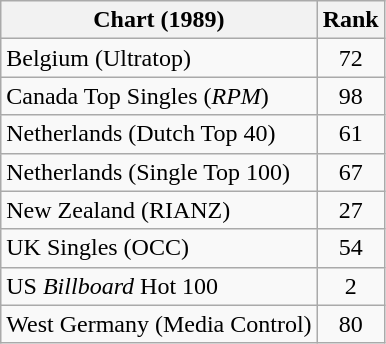<table class="wikitable sortable plainrowheaders">
<tr>
<th>Chart (1989)</th>
<th>Rank</th>
</tr>
<tr>
<td>Belgium (Ultratop)</td>
<td align="center">72</td>
</tr>
<tr>
<td>Canada Top Singles (<em>RPM</em>)</td>
<td align="center">98</td>
</tr>
<tr>
<td>Netherlands (Dutch Top 40)</td>
<td align="center">61</td>
</tr>
<tr>
<td>Netherlands (Single Top 100)</td>
<td align="center">67</td>
</tr>
<tr>
<td>New Zealand (RIANZ)</td>
<td align="center">27</td>
</tr>
<tr>
<td>UK Singles (OCC)</td>
<td align="center">54</td>
</tr>
<tr>
<td>US <em>Billboard</em> Hot 100</td>
<td align="center">2</td>
</tr>
<tr>
<td>West Germany (Media Control)</td>
<td align="center">80</td>
</tr>
</table>
